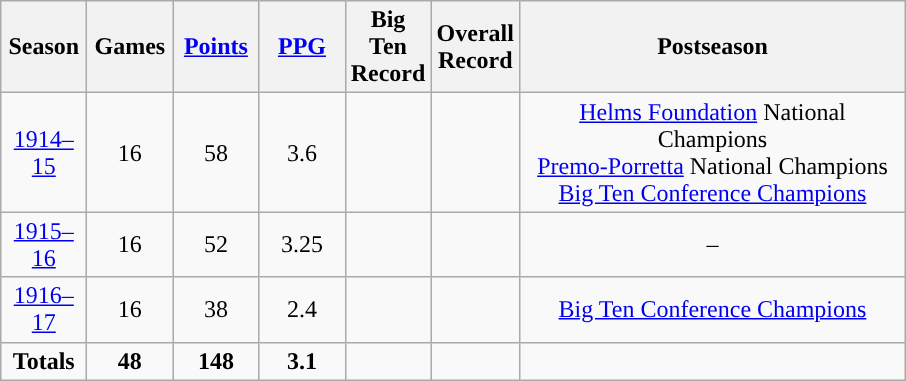<table class="wikitable sortable" style="text-align:center">
<tr>
<th width=50px>Season</th>
<th width=50px>Games</th>
<th width=50px><a href='#'>Points</a></th>
<th width=50px><a href='#'>PPG</a></th>
<th width=50px>Big Ten <br>Record</th>
<th width=50px>Overall <br>Record</th>
<th width=250px>Postseason</th>
</tr>
<tr>
<td><a href='#'>1914–15</a></td>
<td>16</td>
<td>58</td>
<td>3.6</td>
<td></td>
<td></td>
<td><a href='#'>Helms Foundation</a> National Champions<br><a href='#'>Premo-Porretta</a> National Champions<br><a href='#'>Big Ten Conference Champions</a></td>
</tr>
<tr>
<td><a href='#'>1915–16</a></td>
<td>16</td>
<td>52</td>
<td>3.25</td>
<td></td>
<td></td>
<td>–</td>
</tr>
<tr>
<td><a href='#'>1916–17</a></td>
<td>16</td>
<td>38</td>
<td>2.4</td>
<td></td>
<td></td>
<td><a href='#'>Big Ten Conference Champions</a></td>
</tr>
<tr class="sortbottom">
<td><strong>Totals</strong></td>
<td><strong>48</strong></td>
<td><strong>148</strong></td>
<td><strong>3.1</strong></td>
<td><strong></strong></td>
<td><strong></strong></td>
<td></td>
</tr>
</table>
